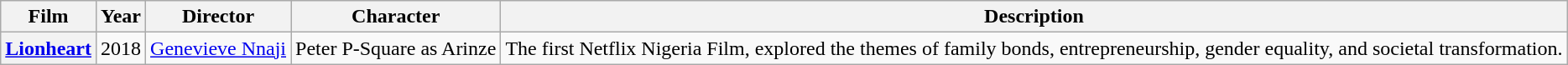<table class="wikitable">
<tr>
<th>Film</th>
<th>Year</th>
<th>Director</th>
<th>Character</th>
<th>Description</th>
</tr>
<tr>
<th><a href='#'>Lionheart</a></th>
<td>2018</td>
<td><a href='#'>Genevieve Nnaji</a></td>
<td>Peter P-Square as Arinze</td>
<td>The first Netflix Nigeria Film, explored the themes of family bonds, entrepreneurship, gender equality, and societal transformation.</td>
</tr>
</table>
